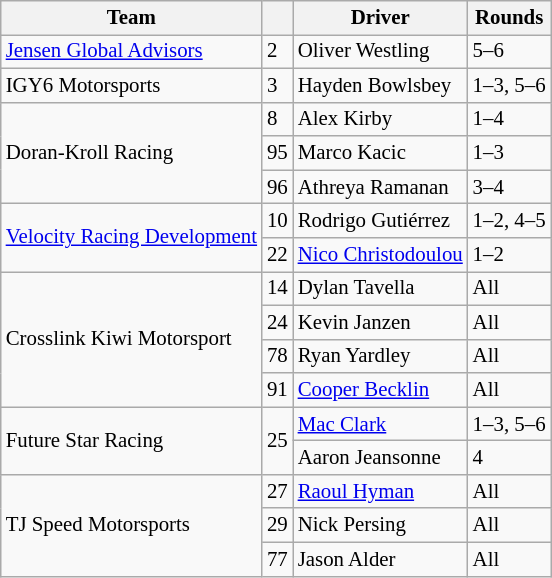<table class="wikitable" style="font-size: 87%;">
<tr>
<th>Team</th>
<th></th>
<th>Driver</th>
<th>Rounds</th>
</tr>
<tr>
<td> <a href='#'>Jensen Global Advisors</a></td>
<td>2</td>
<td> Oliver Westling</td>
<td>5–6</td>
</tr>
<tr>
<td> IGY6 Motorsports</td>
<td>3</td>
<td> Hayden Bowlsbey</td>
<td nowrap>1–3, 5–6</td>
</tr>
<tr>
<td rowspan=3> Doran-Kroll Racing</td>
<td>8</td>
<td> Alex Kirby</td>
<td>1–4</td>
</tr>
<tr>
<td>95</td>
<td> Marco Kacic</td>
<td>1–3</td>
</tr>
<tr>
<td>96</td>
<td> Athreya Ramanan</td>
<td>3–4</td>
</tr>
<tr>
<td rowspan=2> <a href='#'>Velocity Racing Development</a></td>
<td>10</td>
<td> Rodrigo Gutiérrez</td>
<td>1–2, 4–5</td>
</tr>
<tr>
<td>22</td>
<td nowrap> <a href='#'>Nico Christodoulou</a></td>
<td>1–2</td>
</tr>
<tr>
<td rowspan=4> Crosslink Kiwi Motorsport</td>
<td>14</td>
<td> Dylan Tavella</td>
<td>All</td>
</tr>
<tr>
<td>24</td>
<td> Kevin Janzen</td>
<td>All</td>
</tr>
<tr>
<td>78</td>
<td> Ryan Yardley</td>
<td>All</td>
</tr>
<tr>
<td>91</td>
<td> <a href='#'>Cooper Becklin</a></td>
<td>All</td>
</tr>
<tr>
<td rowspan=2> Future Star Racing</td>
<td rowspan=2>25</td>
<td> <a href='#'>Mac Clark</a></td>
<td>1–3, 5–6</td>
</tr>
<tr>
<td> Aaron Jeansonne</td>
<td>4</td>
</tr>
<tr>
<td rowspan=3>  TJ Speed Motorsports</td>
<td>27</td>
<td> <a href='#'>Raoul Hyman</a></td>
<td>All</td>
</tr>
<tr>
<td>29</td>
<td> Nick Persing</td>
<td>All</td>
</tr>
<tr>
<td>77</td>
<td> Jason Alder</td>
<td>All</td>
</tr>
</table>
